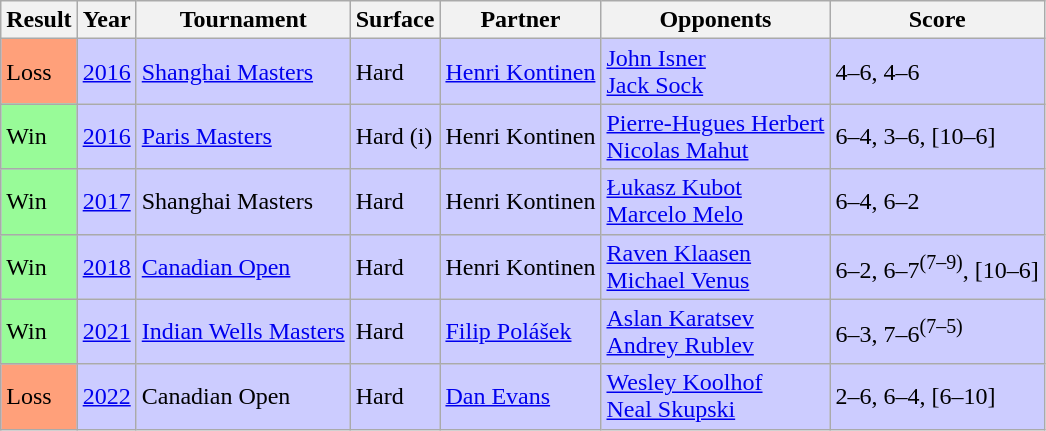<table class="sortable wikitable">
<tr>
<th>Result</th>
<th>Year</th>
<th>Tournament</th>
<th>Surface</th>
<th>Partner</th>
<th>Opponents</th>
<th class="unsortable">Score</th>
</tr>
<tr style="background:#CCCCFF;">
<td bgcolor=FFA07A>Loss</td>
<td><a href='#'>2016</a></td>
<td><a href='#'>Shanghai Masters</a></td>
<td>Hard</td>
<td> <a href='#'>Henri Kontinen</a></td>
<td> <a href='#'>John Isner</a> <br> <a href='#'>Jack Sock</a></td>
<td>4–6, 4–6</td>
</tr>
<tr style="background:#CCCCFF;">
<td bgcolor=98FB98>Win</td>
<td><a href='#'>2016</a></td>
<td><a href='#'>Paris Masters</a></td>
<td>Hard (i)</td>
<td> Henri Kontinen</td>
<td> <a href='#'>Pierre-Hugues Herbert</a><br> <a href='#'>Nicolas Mahut</a></td>
<td>6–4, 3–6, [10–6]</td>
</tr>
<tr style="background:#CCCCFF;">
<td bgcolor=98FB98>Win</td>
<td><a href='#'>2017</a></td>
<td>Shanghai Masters</td>
<td>Hard</td>
<td> Henri Kontinen</td>
<td> <a href='#'>Łukasz Kubot</a><br> <a href='#'>Marcelo Melo</a></td>
<td>6–4, 6–2</td>
</tr>
<tr style="background:#CCCCFF;">
<td bgcolor=98FB98>Win</td>
<td><a href='#'>2018</a></td>
<td><a href='#'>Canadian Open</a></td>
<td>Hard</td>
<td> Henri Kontinen</td>
<td> <a href='#'>Raven Klaasen</a><br> <a href='#'>Michael Venus</a></td>
<td>6–2, 6–7<sup>(7–9)</sup>, [10–6]</td>
</tr>
<tr style="background:#CCCCFF;">
<td bgcolor=98FB98>Win</td>
<td><a href='#'>2021</a></td>
<td><a href='#'>Indian Wells Masters</a></td>
<td>Hard</td>
<td> <a href='#'>Filip Polášek</a></td>
<td> <a href='#'>Aslan Karatsev</a><br> <a href='#'>Andrey Rublev</a></td>
<td>6–3, 7–6<sup>(7–5)</sup></td>
</tr>
<tr style="background:#CCCCFF;">
<td bgcolor=FFA07A>Loss</td>
<td><a href='#'>2022</a></td>
<td>Canadian Open</td>
<td>Hard</td>
<td> <a href='#'>Dan Evans</a></td>
<td> <a href='#'>Wesley Koolhof</a><br> <a href='#'>Neal Skupski</a></td>
<td>2–6, 6–4, [6–10]</td>
</tr>
</table>
